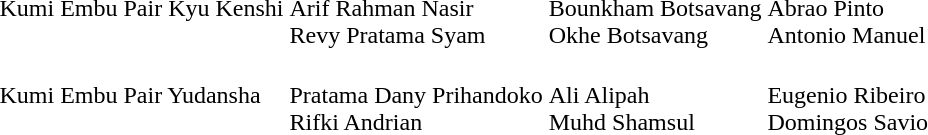<table>
<tr>
<td>Kumi Embu Pair Kyu Kenshi</td>
<td><br>Arif Rahman Nasir<br>Revy Pratama Syam</td>
<td nowrap><br>Bounkham Botsavang<br>Okhe Botsavang</td>
<td><br>Abrao Pinto<br>Antonio Manuel</td>
</tr>
<tr>
<td>Kumi Embu Pair Yudansha</td>
<td nowrap><br>Pratama Dany Prihandoko<br>Rifki Andrian</td>
<td><br>Ali Alipah<br>Muhd Shamsul</td>
<td nowrap><br>Eugenio Ribeiro<br>Domingos Savio</td>
</tr>
</table>
